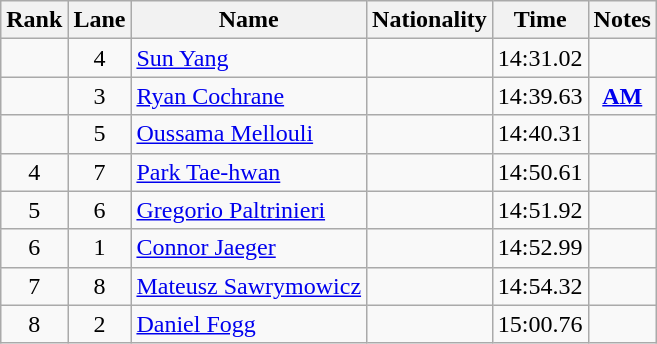<table class="wikitable sortable" style="text-align:center">
<tr>
<th>Rank</th>
<th>Lane</th>
<th>Name</th>
<th>Nationality</th>
<th>Time</th>
<th>Notes</th>
</tr>
<tr>
<td></td>
<td>4</td>
<td align=left><a href='#'>Sun Yang</a></td>
<td align=left></td>
<td>14:31.02</td>
<td></td>
</tr>
<tr>
<td></td>
<td>3</td>
<td align=left><a href='#'>Ryan Cochrane</a></td>
<td align=left></td>
<td>14:39.63</td>
<td><strong><a href='#'>AM</a></strong></td>
</tr>
<tr>
<td></td>
<td>5</td>
<td align=left><a href='#'>Oussama Mellouli</a></td>
<td align=left></td>
<td>14:40.31</td>
<td></td>
</tr>
<tr>
<td>4</td>
<td>7</td>
<td align=left><a href='#'>Park Tae-hwan</a></td>
<td align=left></td>
<td>14:50.61</td>
<td></td>
</tr>
<tr>
<td>5</td>
<td>6</td>
<td align=left><a href='#'>Gregorio Paltrinieri</a></td>
<td align=left></td>
<td>14:51.92</td>
<td></td>
</tr>
<tr>
<td>6</td>
<td>1</td>
<td align=left><a href='#'>Connor Jaeger</a></td>
<td align=left></td>
<td>14:52.99</td>
<td></td>
</tr>
<tr>
<td>7</td>
<td>8</td>
<td align=left><a href='#'>Mateusz Sawrymowicz</a></td>
<td align=left></td>
<td>14:54.32</td>
<td></td>
</tr>
<tr>
<td>8</td>
<td>2</td>
<td align=left><a href='#'>Daniel Fogg</a></td>
<td align=left></td>
<td>15:00.76</td>
<td></td>
</tr>
</table>
